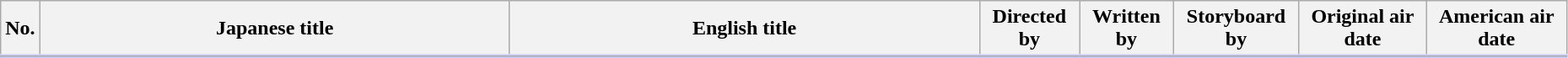<table class="wikitable" width="98%">
<tr style="border-bottom: 3px solid #CCF">
<th>No.</th>
<th width=30%>Japanese title</th>
<th width=30%>English title</th>
<th>Directed by</th>
<th>Written by</th>
<th>Storyboard by</th>
<th>Original air date</th>
<th>American air date</th>
</tr>
<tr>
</tr>
</table>
